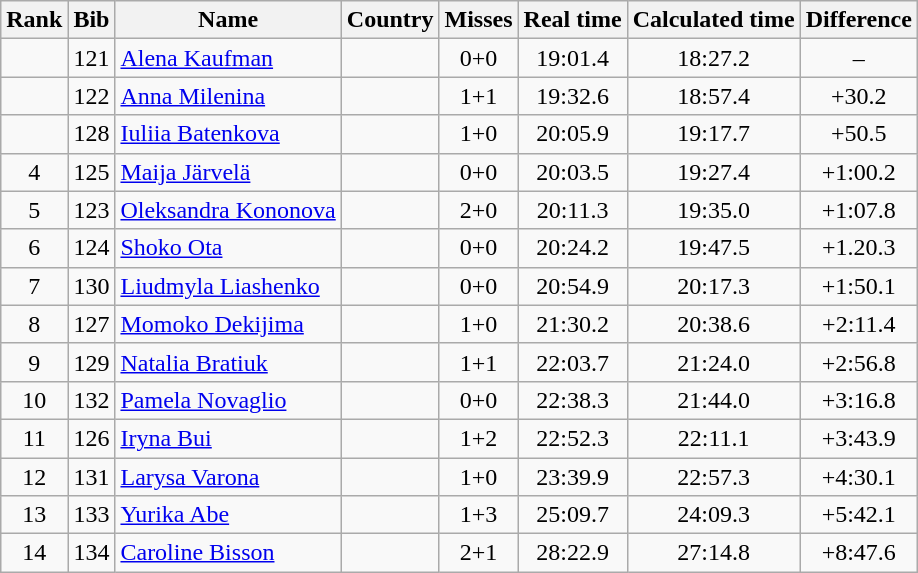<table class="wikitable sortable" style="text-align:center">
<tr>
<th>Rank</th>
<th>Bib</th>
<th>Name</th>
<th>Country</th>
<th>Misses</th>
<th>Real time</th>
<th>Calculated time</th>
<th>Difference</th>
</tr>
<tr>
<td></td>
<td>121</td>
<td align=left><a href='#'>Alena Kaufman</a></td>
<td align=left></td>
<td>0+0</td>
<td>19:01.4</td>
<td>18:27.2</td>
<td>–</td>
</tr>
<tr>
<td></td>
<td>122</td>
<td align=left><a href='#'>Anna Milenina</a></td>
<td align=left></td>
<td>1+1</td>
<td>19:32.6</td>
<td>18:57.4</td>
<td>+30.2</td>
</tr>
<tr>
<td></td>
<td>128</td>
<td align=left><a href='#'>Iuliia Batenkova</a></td>
<td align=left></td>
<td>1+0</td>
<td>20:05.9</td>
<td>19:17.7</td>
<td>+50.5</td>
</tr>
<tr>
<td>4</td>
<td>125</td>
<td align=left><a href='#'>Maija Järvelä</a></td>
<td align=left></td>
<td>0+0</td>
<td>20:03.5</td>
<td>19:27.4</td>
<td>+1:00.2</td>
</tr>
<tr>
<td>5</td>
<td>123</td>
<td align=left><a href='#'>Oleksandra Kononova</a></td>
<td align=left></td>
<td>2+0</td>
<td>20:11.3</td>
<td>19:35.0</td>
<td>+1:07.8</td>
</tr>
<tr>
<td>6</td>
<td>124</td>
<td align=left><a href='#'>Shoko Ota</a></td>
<td align=left></td>
<td>0+0</td>
<td>20:24.2</td>
<td>19:47.5</td>
<td>+1.20.3</td>
</tr>
<tr>
<td>7</td>
<td>130</td>
<td align=left><a href='#'>Liudmyla Liashenko</a></td>
<td align=left></td>
<td>0+0</td>
<td>20:54.9</td>
<td>20:17.3</td>
<td>+1:50.1</td>
</tr>
<tr>
<td>8</td>
<td>127</td>
<td align=left><a href='#'>Momoko Dekijima</a></td>
<td align=left></td>
<td>1+0</td>
<td>21:30.2</td>
<td>20:38.6</td>
<td>+2:11.4</td>
</tr>
<tr>
<td>9</td>
<td>129</td>
<td align=left><a href='#'>Natalia Bratiuk</a></td>
<td align=left></td>
<td>1+1</td>
<td>22:03.7</td>
<td>21:24.0</td>
<td>+2:56.8</td>
</tr>
<tr>
<td>10</td>
<td>132</td>
<td align=left><a href='#'>Pamela Novaglio</a></td>
<td align=left></td>
<td>0+0</td>
<td>22:38.3</td>
<td>21:44.0</td>
<td>+3:16.8</td>
</tr>
<tr>
<td>11</td>
<td>126</td>
<td align=left><a href='#'>Iryna Bui</a></td>
<td align=left></td>
<td>1+2</td>
<td>22:52.3</td>
<td>22:11.1</td>
<td>+3:43.9</td>
</tr>
<tr>
<td>12</td>
<td>131</td>
<td align=left><a href='#'>Larysa Varona</a></td>
<td align=left></td>
<td>1+0</td>
<td>23:39.9</td>
<td>22:57.3</td>
<td>+4:30.1</td>
</tr>
<tr>
<td>13</td>
<td>133</td>
<td align=left><a href='#'>Yurika Abe</a></td>
<td align=left></td>
<td>1+3</td>
<td>25:09.7</td>
<td>24:09.3</td>
<td>+5:42.1</td>
</tr>
<tr>
<td>14</td>
<td>134</td>
<td align=left><a href='#'>Caroline Bisson</a></td>
<td align=left></td>
<td>2+1</td>
<td>28:22.9</td>
<td>27:14.8</td>
<td>+8:47.6</td>
</tr>
</table>
